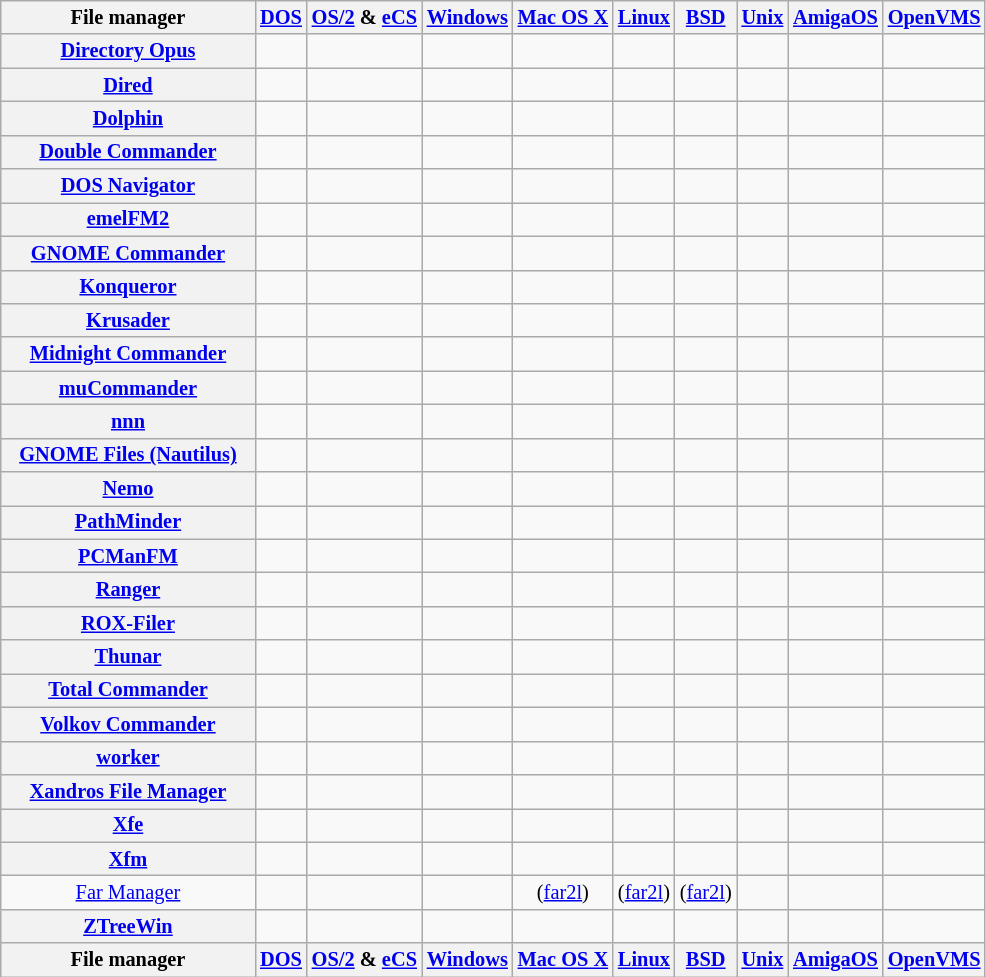<table class="wikitable sortable" style="font-size: 85%; text-align: center; width: auto; table-layout: fixed;">
<tr>
<th style="width:12em;">File manager</th>
<th><a href='#'>DOS</a></th>
<th><a href='#'>OS/2</a> & <a href='#'>eCS</a></th>
<th><a href='#'>Windows</a></th>
<th><a href='#'>Mac OS X</a></th>
<th><a href='#'>Linux</a></th>
<th><a href='#'>BSD</a></th>
<th><a href='#'>Unix</a></th>
<th><a href='#'>AmigaOS</a></th>
<th><a href='#'>OpenVMS</a></th>
</tr>
<tr>
<th><a href='#'>Directory Opus</a></th>
<td></td>
<td></td>
<td></td>
<td></td>
<td></td>
<td></td>
<td></td>
<td></td>
<td></td>
</tr>
<tr>
<th><a href='#'>Dired</a></th>
<td></td>
<td></td>
<td></td>
<td></td>
<td></td>
<td></td>
<td></td>
<td></td>
<td></td>
</tr>
<tr>
<th><a href='#'>Dolphin</a></th>
<td></td>
<td></td>
<td></td>
<td></td>
<td></td>
<td></td>
<td></td>
<td></td>
<td></td>
</tr>
<tr>
<th><a href='#'>Double Commander</a></th>
<td></td>
<td></td>
<td></td>
<td></td>
<td></td>
<td></td>
<td></td>
<td></td>
<td></td>
</tr>
<tr>
<th><a href='#'>DOS Navigator</a></th>
<td></td>
<td></td>
<td></td>
<td></td>
<td></td>
<td></td>
<td></td>
<td></td>
<td></td>
</tr>
<tr>
<th><a href='#'>emelFM2</a></th>
<td></td>
<td></td>
<td></td>
<td></td>
<td></td>
<td></td>
<td></td>
<td></td>
<td></td>
</tr>
<tr>
<th><a href='#'>GNOME Commander</a></th>
<td></td>
<td></td>
<td></td>
<td></td>
<td></td>
<td></td>
<td></td>
<td></td>
<td></td>
</tr>
<tr>
<th><a href='#'>Konqueror</a></th>
<td></td>
<td></td>
<td></td>
<td></td>
<td></td>
<td></td>
<td></td>
<td></td>
<td></td>
</tr>
<tr>
<th><a href='#'>Krusader</a></th>
<td></td>
<td></td>
<td></td>
<td></td>
<td></td>
<td></td>
<td></td>
<td></td>
<td></td>
</tr>
<tr>
<th><a href='#'>Midnight Commander</a></th>
<td></td>
<td></td>
<td></td>
<td></td>
<td></td>
<td></td>
<td></td>
<td></td>
<td></td>
</tr>
<tr>
<th><a href='#'>muCommander</a></th>
<td></td>
<td></td>
<td></td>
<td></td>
<td></td>
<td></td>
<td></td>
<td></td>
<td></td>
</tr>
<tr>
<th><a href='#'>nnn</a></th>
<td></td>
<td></td>
<td></td>
<td></td>
<td></td>
<td></td>
<td></td>
<td></td>
<td></td>
</tr>
<tr>
<th><a href='#'>GNOME Files (Nautilus)</a></th>
<td></td>
<td></td>
<td></td>
<td></td>
<td></td>
<td></td>
<td></td>
<td></td>
<td></td>
</tr>
<tr>
<th><a href='#'>Nemo</a></th>
<td></td>
<td></td>
<td></td>
<td></td>
<td></td>
<td></td>
<td></td>
<td></td>
<td></td>
</tr>
<tr>
<th><a href='#'>PathMinder</a></th>
<td></td>
<td></td>
<td></td>
<td></td>
<td></td>
<td></td>
<td></td>
<td></td>
<td></td>
</tr>
<tr>
<th><a href='#'>PCManFM</a></th>
<td></td>
<td></td>
<td></td>
<td></td>
<td></td>
<td></td>
<td></td>
<td></td>
<td></td>
</tr>
<tr>
<th><a href='#'>Ranger</a></th>
<td></td>
<td></td>
<td></td>
<td></td>
<td></td>
<td></td>
<td></td>
<td></td>
<td></td>
</tr>
<tr>
<th><a href='#'>ROX-Filer</a></th>
<td></td>
<td></td>
<td></td>
<td></td>
<td></td>
<td></td>
<td></td>
<td></td>
<td></td>
</tr>
<tr>
<th><a href='#'>Thunar</a></th>
<td></td>
<td></td>
<td></td>
<td></td>
<td></td>
<td></td>
<td></td>
<td></td>
<td></td>
</tr>
<tr>
<th><a href='#'>Total Commander</a></th>
<td></td>
<td></td>
<td></td>
<td></td>
<td></td>
<td></td>
<td></td>
<td></td>
<td></td>
</tr>
<tr>
<th><a href='#'>Volkov Commander</a></th>
<td></td>
<td></td>
<td></td>
<td></td>
<td></td>
<td></td>
<td></td>
<td></td>
<td></td>
</tr>
<tr>
<th><a href='#'> worker</a></th>
<td></td>
<td></td>
<td></td>
<td></td>
<td></td>
<td></td>
<td></td>
<td></td>
<td></td>
</tr>
<tr>
<th><a href='#'>Xandros File Manager</a></th>
<td></td>
<td></td>
<td></td>
<td></td>
<td></td>
<td></td>
<td></td>
<td></td>
<td></td>
</tr>
<tr>
<th><a href='#'>Xfe</a></th>
<td></td>
<td></td>
<td></td>
<td></td>
<td></td>
<td></td>
<td></td>
<td></td>
<td></td>
</tr>
<tr>
<th><a href='#'>Xfm</a></th>
<td></td>
<td></td>
<td></td>
<td></td>
<td></td>
<td></td>
<td></td>
<td></td>
<td></td>
</tr>
<tr>
<td><a href='#'>Far Manager</a></td>
<td></td>
<td></td>
<td></td>
<td> (<a href='#'>far2l</a>)</td>
<td> (<a href='#'>far2l</a>)</td>
<td> (<a href='#'>far2l</a>)</td>
<td></td>
<td></td>
<td></td>
</tr>
<tr>
<th><a href='#'>ZTreeWin</a></th>
<td></td>
<td></td>
<td></td>
<td></td>
<td></td>
<td></td>
<td></td>
<td></td>
<td></td>
</tr>
<tr class="sortbottom">
<th style="width:12em;">File manager</th>
<th><a href='#'>DOS</a></th>
<th><a href='#'>OS/2</a> & <a href='#'>eCS</a></th>
<th><a href='#'>Windows</a></th>
<th><a href='#'>Mac OS X</a></th>
<th><a href='#'>Linux</a></th>
<th><a href='#'>BSD</a></th>
<th><a href='#'>Unix</a></th>
<th><a href='#'>AmigaOS</a></th>
<th><a href='#'>OpenVMS</a></th>
</tr>
</table>
